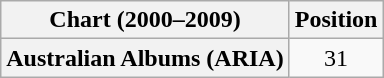<table class="wikitable plainrowheaders">
<tr>
<th scope="col">Chart (2000–2009)</th>
<th scope="col">Position</th>
</tr>
<tr>
<th scope="row">Australian Albums (ARIA)</th>
<td align="center">31</td>
</tr>
</table>
